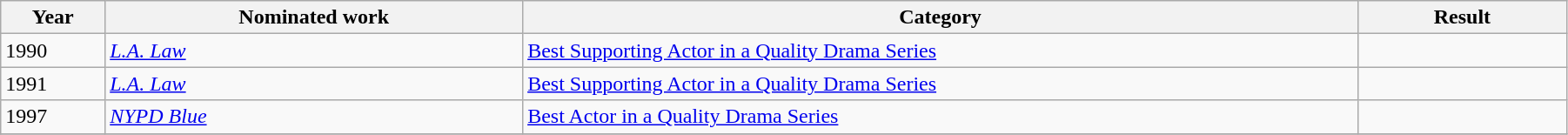<table width="95%" class="wikitable sortable">
<tr>
<th width="5%">Year</th>
<th width="20%">Nominated work</th>
<th width="40%">Category</th>
<th width="10%">Result</th>
</tr>
<tr>
<td>1990</td>
<td><em><a href='#'>L.A. Law</a></em></td>
<td><a href='#'>Best Supporting Actor in a Quality Drama Series</a></td>
<td></td>
</tr>
<tr>
<td>1991</td>
<td><em><a href='#'>L.A. Law</a></em></td>
<td><a href='#'>Best Supporting Actor in a Quality Drama Series</a></td>
<td></td>
</tr>
<tr>
<td>1997</td>
<td><em><a href='#'>NYPD Blue</a></em></td>
<td><a href='#'>Best Actor in a Quality Drama Series</a></td>
<td></td>
</tr>
<tr>
</tr>
</table>
